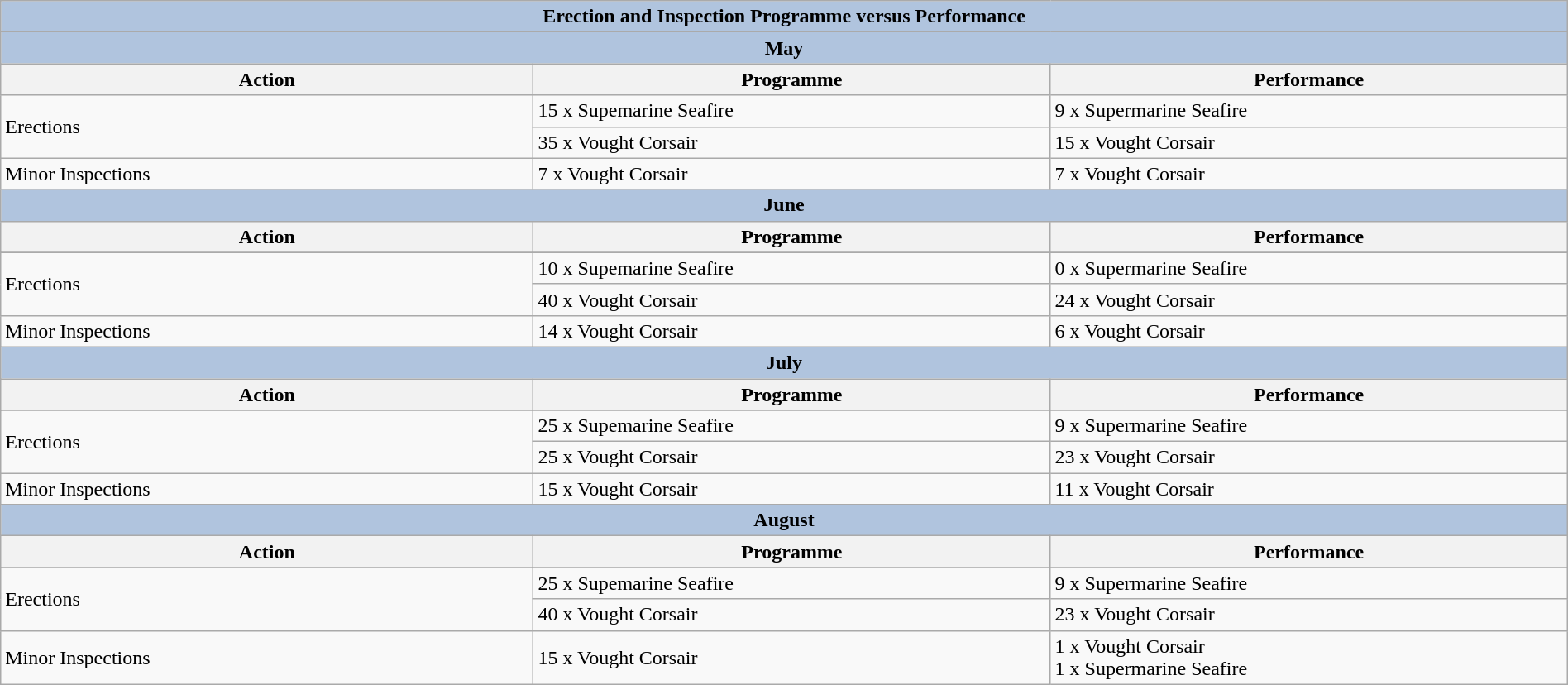<table class="wikitable" style="margin:auto; width:100%;">
<tr>
<th style="align: center; background:#B0C4DE;" colspan="5">Erection and Inspection Programme versus Performance</th>
</tr>
<tr>
<th style="align: center; background:#B0C4DE;" colspan="5">May</th>
</tr>
<tr>
<th style="text-align:center; width:34%;">Action</th>
<th style="text-align:center; width:33%;">Programme</th>
<th style="text-align:center; width:33%;">Performance</th>
</tr>
<tr>
<td rowspan="2">Erections</td>
<td>15 x Supemarine Seafire</td>
<td>9 x Supermarine Seafire</td>
</tr>
<tr>
<td>35 x Vought Corsair</td>
<td>15 x Vought Corsair</td>
</tr>
<tr>
<td>Minor Inspections</td>
<td>7 x Vought Corsair</td>
<td>7 x Vought Corsair</td>
</tr>
<tr>
<th style="align: center; background:#B0C4DE;" colspan="5">June</th>
</tr>
<tr>
<th style="text-align:center; width:34%;">Action</th>
<th style="text-align:center; width:33%;">Programme</th>
<th style="text-align:center; width:33%;">Performance</th>
</tr>
<tr>
</tr>
<tr>
<td rowspan="2">Erections</td>
<td>10 x Supemarine Seafire</td>
<td>0 x Supermarine Seafire</td>
</tr>
<tr>
<td>40 x Vought Corsair</td>
<td>24 x Vought Corsair</td>
</tr>
<tr>
<td>Minor Inspections</td>
<td>14 x Vought Corsair</td>
<td>6 x Vought Corsair</td>
</tr>
<tr>
<th style="align: center; background:#B0C4DE;" colspan="5">July</th>
</tr>
<tr>
<th style="text-align:center; width:34%;">Action</th>
<th style="text-align:center; width:33%;">Programme</th>
<th style="text-align:center; width:33%;">Performance</th>
</tr>
<tr>
</tr>
<tr>
<td rowspan="2">Erections</td>
<td>25 x Supemarine Seafire</td>
<td>9 x Supermarine Seafire</td>
</tr>
<tr>
<td>25 x Vought Corsair</td>
<td>23 x Vought Corsair</td>
</tr>
<tr>
<td>Minor Inspections</td>
<td>15 x Vought Corsair</td>
<td>11 x Vought Corsair</td>
</tr>
<tr>
<th style="align: center; background:#B0C4DE;" colspan="5">August</th>
</tr>
<tr>
<th style="text-align:center; width:34%;">Action</th>
<th style="text-align:center; width:33%;">Programme</th>
<th style="text-align:center; width:33%;">Performance</th>
</tr>
<tr>
</tr>
<tr>
<td rowspan="2">Erections</td>
<td>25 x Supemarine Seafire</td>
<td>9 x Supermarine Seafire</td>
</tr>
<tr>
<td>40 x Vought Corsair</td>
<td>23 x Vought Corsair</td>
</tr>
<tr>
<td>Minor Inspections</td>
<td>15 x Vought Corsair</td>
<td>1 x Vought Corsair<br> 1 x Supermarine Seafire</td>
</tr>
</table>
